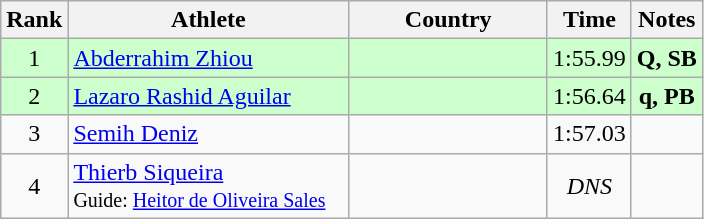<table class="wikitable sortable" style="text-align:center">
<tr>
<th>Rank</th>
<th style="width:180px">Athlete</th>
<th style="width:125px">Country</th>
<th>Time</th>
<th>Notes</th>
</tr>
<tr style="background:#cfc;">
<td>1</td>
<td style="text-align:left;"><a href='#'>Abderrahim Zhiou</a></td>
<td style="text-align:left;"></td>
<td>1:55.99</td>
<td><strong>Q, SB</strong></td>
</tr>
<tr style="background:#cfc;">
<td>2</td>
<td style="text-align:left;"><a href='#'>Lazaro Rashid Aguilar</a></td>
<td style="text-align:left;"></td>
<td>1:56.64</td>
<td><strong>q, PB</strong></td>
</tr>
<tr>
<td>3</td>
<td style="text-align:left;"><a href='#'>Semih Deniz</a></td>
<td style="text-align:left;"></td>
<td>1:57.03</td>
<td></td>
</tr>
<tr>
<td>4</td>
<td style="text-align:left;"><a href='#'>Thierb Siqueira</a><br><small>Guide: <a href='#'>Heitor de Oliveira Sales</a></small></td>
<td style="text-align:left;"></td>
<td><em>DNS</em></td>
<td></td>
</tr>
</table>
